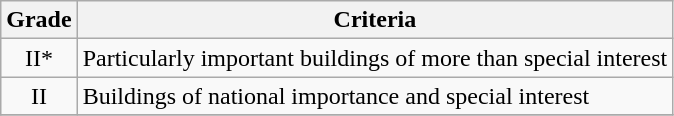<table class="wikitable" border="1">
<tr>
<th>Grade</th>
<th>Criteria</th>
</tr>
<tr>
<td align="center" >II*</td>
<td>Particularly important buildings of more than special interest</td>
</tr>
<tr>
<td align="center" >II</td>
<td>Buildings of national importance and special interest</td>
</tr>
<tr>
</tr>
</table>
